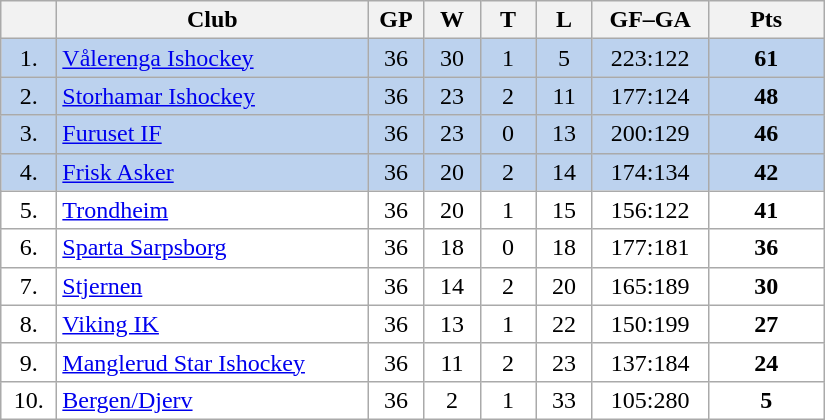<table class="wikitable">
<tr>
<th width="30"></th>
<th width="200">Club</th>
<th width="30">GP</th>
<th width="30">W</th>
<th width="30">T</th>
<th width="30">L</th>
<th width="70">GF–GA</th>
<th width="70">Pts</th>
</tr>
<tr bgcolor="#BCD2EE" align="center">
<td>1.</td>
<td align="left"><a href='#'>Vålerenga Ishockey</a></td>
<td>36</td>
<td>30</td>
<td>1</td>
<td>5</td>
<td>223:122</td>
<td><strong>61</strong></td>
</tr>
<tr bgcolor="#BCD2EE" align="center">
<td>2.</td>
<td align="left"><a href='#'>Storhamar Ishockey</a></td>
<td>36</td>
<td>23</td>
<td>2</td>
<td>11</td>
<td>177:124</td>
<td><strong>48</strong></td>
</tr>
<tr bgcolor="#BCD2EE" align="center">
<td>3.</td>
<td align="left"><a href='#'>Furuset IF</a></td>
<td>36</td>
<td>23</td>
<td>0</td>
<td>13</td>
<td>200:129</td>
<td><strong>46</strong></td>
</tr>
<tr bgcolor="#BCD2EE" align="center">
<td>4.</td>
<td align="left"><a href='#'>Frisk Asker</a></td>
<td>36</td>
<td>20</td>
<td>2</td>
<td>14</td>
<td>174:134</td>
<td><strong>42</strong></td>
</tr>
<tr bgcolor="#FFFFFF" align="center">
<td>5.</td>
<td align="left"><a href='#'>Trondheim</a></td>
<td>36</td>
<td>20</td>
<td>1</td>
<td>15</td>
<td>156:122</td>
<td><strong>41</strong></td>
</tr>
<tr bgcolor="#FFFFFF" align="center">
<td>6.</td>
<td align="left"><a href='#'>Sparta Sarpsborg</a></td>
<td>36</td>
<td>18</td>
<td>0</td>
<td>18</td>
<td>177:181</td>
<td><strong>36</strong></td>
</tr>
<tr bgcolor="#FFFFFF" align="center">
<td>7.</td>
<td align="left"><a href='#'>Stjernen</a></td>
<td>36</td>
<td>14</td>
<td>2</td>
<td>20</td>
<td>165:189</td>
<td><strong>30</strong></td>
</tr>
<tr bgcolor="#FFFFFF" align="center">
<td>8.</td>
<td align="left"><a href='#'>Viking IK</a></td>
<td>36</td>
<td>13</td>
<td>1</td>
<td>22</td>
<td>150:199</td>
<td><strong>27</strong></td>
</tr>
<tr bgcolor="#FFFFFF" align="center">
<td>9.</td>
<td align="left"><a href='#'>Manglerud Star Ishockey</a></td>
<td>36</td>
<td>11</td>
<td>2</td>
<td>23</td>
<td>137:184</td>
<td><strong>24</strong></td>
</tr>
<tr bgcolor="#FFFFFF" align="center">
<td>10.</td>
<td align="left"><a href='#'>Bergen/Djerv</a></td>
<td>36</td>
<td>2</td>
<td>1</td>
<td>33</td>
<td>105:280</td>
<td><strong>5</strong></td>
</tr>
</table>
